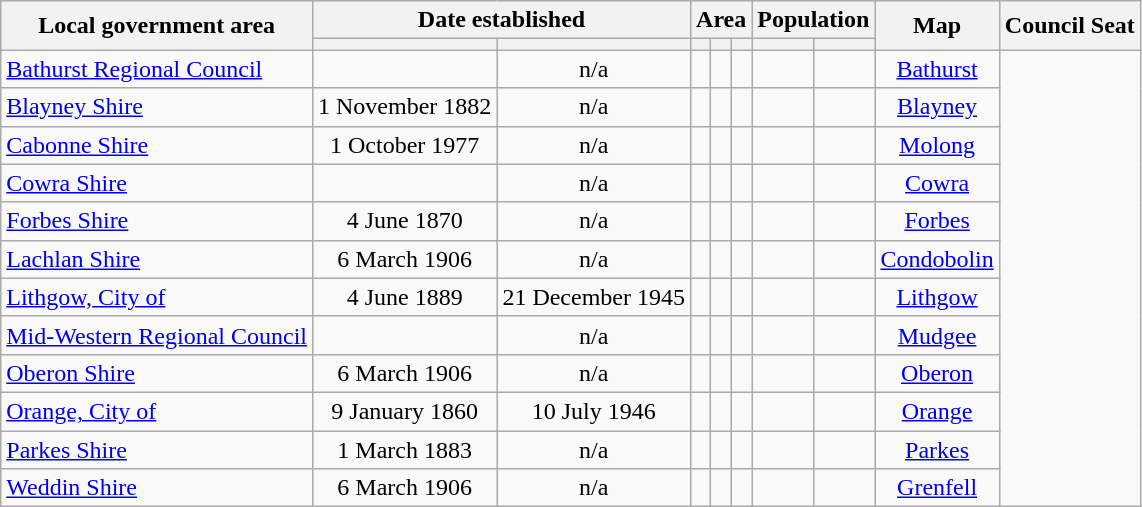<table class="wikitable sortable" style=text-align:center>
<tr>
<th rowspan=2>Local government area</th>
<th colspan=2>Date established</th>
<th colspan=3>Area</th>
<th colspan=2>Population</th>
<th class=unsortable rowspan=2>Map</th>
<th rowspan= 2>Council Seat</th>
</tr>
<tr>
<th></th>
<th></th>
<th></th>
<th></th>
<th></th>
<th></th>
<th></th>
</tr>
<tr>
<td align=left><a href='#'>Bathurst Regional Council</a></td>
<td></td>
<td>n/a</td>
<td></td>
<td></td>
<td align=right></td>
<td scope="row"></td>
<td></td>
<td><a href='#'>Bathurst</a></td>
</tr>
<tr>
<td align=left><a href='#'>Blayney Shire</a></td>
<td>1 November 1882</td>
<td>n/a</td>
<td></td>
<td></td>
<td align=right></td>
<td scope="row"></td>
<td></td>
<td><a href='#'>Blayney</a></td>
</tr>
<tr>
<td align=left><a href='#'>Cabonne Shire</a></td>
<td>1 October 1977</td>
<td>n/a</td>
<td></td>
<td></td>
<td align=right></td>
<td scope="row"></td>
<td></td>
<td><a href='#'>Molong</a></td>
</tr>
<tr>
<td align=left><a href='#'>Cowra Shire</a></td>
<td></td>
<td>n/a</td>
<td></td>
<td></td>
<td align=right></td>
<td scope="row"></td>
<td></td>
<td><a href='#'>Cowra</a></td>
</tr>
<tr>
<td align=left><a href='#'>Forbes Shire</a></td>
<td>4 June 1870 </td>
<td>n/a</td>
<td></td>
<td></td>
<td align=right></td>
<td scope="row"></td>
<td></td>
<td><a href='#'>Forbes</a></td>
</tr>
<tr>
<td align=left><a href='#'>Lachlan Shire</a></td>
<td>6 March 1906</td>
<td>n/a</td>
<td></td>
<td></td>
<td align=right></td>
<td scope="row"></td>
<td></td>
<td><a href='#'>Condobolin</a></td>
</tr>
<tr>
<td align=left><a href='#'>Lithgow, City of</a></td>
<td>4 June 1889 </td>
<td>21 December 1945</td>
<td></td>
<td></td>
<td align=right></td>
<td scope="row"></td>
<td></td>
<td><a href='#'>Lithgow</a></td>
</tr>
<tr>
<td align=left><a href='#'>Mid-Western Regional Council</a></td>
<td></td>
<td>n/a</td>
<td></td>
<td></td>
<td align=right></td>
<td scope="row"></td>
<td></td>
<td><a href='#'>Mudgee</a></td>
</tr>
<tr>
<td align=left><a href='#'>Oberon Shire</a></td>
<td>6 March 1906</td>
<td>n/a</td>
<td></td>
<td></td>
<td align=right></td>
<td scope="row"></td>
<td></td>
<td><a href='#'>Oberon</a></td>
</tr>
<tr>
<td align=left><a href='#'>Orange, City of</a></td>
<td>9 January 1860 </td>
<td>10 July 1946</td>
<td></td>
<td></td>
<td align=right></td>
<td scope="row"></td>
<td></td>
<td><a href='#'>Orange</a></td>
</tr>
<tr>
<td align=left><a href='#'>Parkes Shire</a></td>
<td>1 March 1883 </td>
<td>n/a</td>
<td></td>
<td></td>
<td align=right></td>
<td scope="row"></td>
<td></td>
<td><a href='#'>Parkes</a></td>
</tr>
<tr>
<td align=left><a href='#'>Weddin Shire</a></td>
<td>6 March 1906</td>
<td>n/a</td>
<td></td>
<td></td>
<td align=right></td>
<td scope="row"></td>
<td></td>
<td><a href='#'>Grenfell</a></td>
</tr>
</table>
